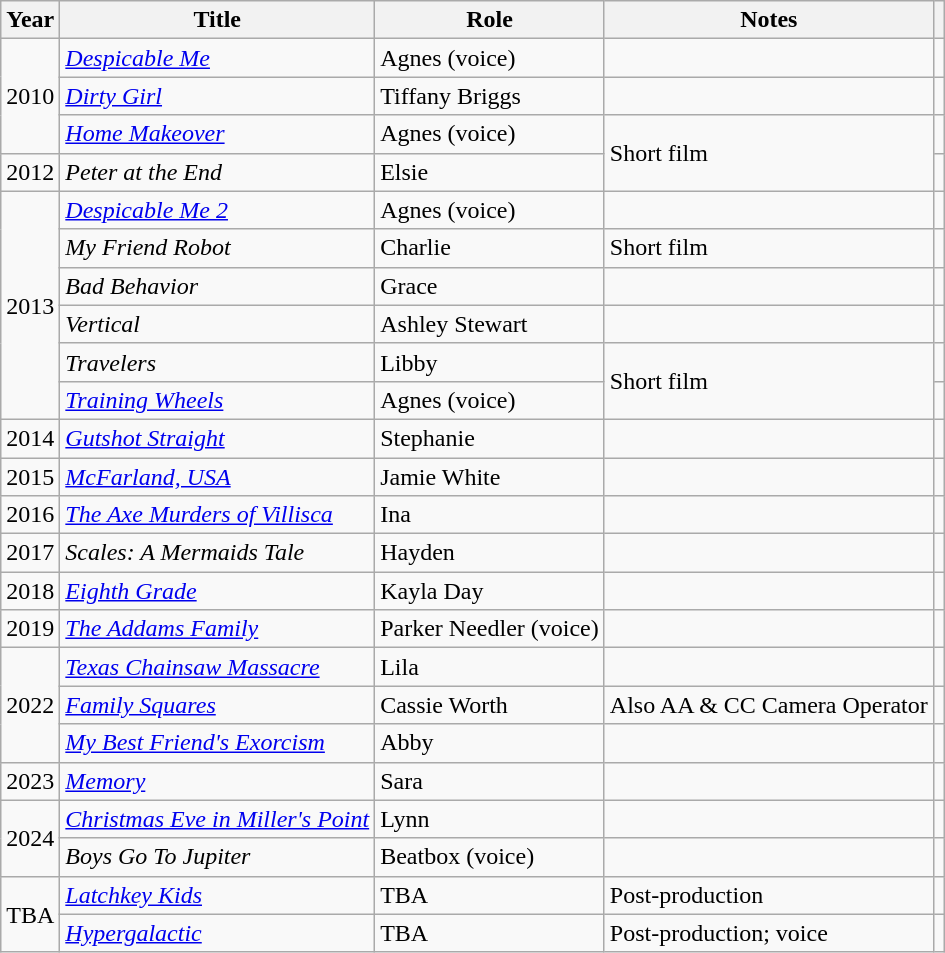<table class="wikitable plainrowheaders sortable">
<tr>
<th scope="col">Year</th>
<th scope="col">Title</th>
<th scope="col">Role</th>
<th scope="col" class="unsortable">Notes</th>
<th scope="col" class="unsortable"></th>
</tr>
<tr>
<td rowspan="3">2010</td>
<td scope="row"><em><a href='#'>Despicable Me</a></em></td>
<td>Agnes (voice)</td>
<td></td>
<td style="text-align:center;"></td>
</tr>
<tr>
<td><em><a href='#'>Dirty Girl</a></em></td>
<td>Tiffany Briggs</td>
<td></td>
<td style="text-align:center;"></td>
</tr>
<tr>
<td><em><a href='#'>Home Makeover</a></em></td>
<td>Agnes (voice)</td>
<td rowspan="2">Short film</td>
<td style="text-align:center;"></td>
</tr>
<tr>
<td>2012</td>
<td><em>Peter at the End</em></td>
<td>Elsie</td>
<td style="text-align:center;"></td>
</tr>
<tr>
<td rowspan="6">2013</td>
<td><em><a href='#'>Despicable Me 2</a></em></td>
<td>Agnes (voice)</td>
<td></td>
<td style="text-align:center;"></td>
</tr>
<tr>
<td><em>My Friend Robot</em></td>
<td>Charlie</td>
<td>Short film</td>
<td style="text-align:center;"></td>
</tr>
<tr>
<td><em>Bad Behavior</em></td>
<td>Grace</td>
<td></td>
<td style="text-align:center;"></td>
</tr>
<tr>
<td><em>Vertical</em></td>
<td>Ashley Stewart</td>
<td></td>
<td style="text-align:center;"></td>
</tr>
<tr>
<td><em>Travelers</em></td>
<td>Libby</td>
<td rowspan="2">Short film</td>
<td style="text-align:center;"></td>
</tr>
<tr>
<td><em><a href='#'>Training Wheels</a></em></td>
<td>Agnes (voice)</td>
<td style="text-align:center;"></td>
</tr>
<tr>
<td>2014</td>
<td><em><a href='#'>Gutshot Straight</a></em></td>
<td>Stephanie</td>
<td></td>
<td style="text-align:center;"></td>
</tr>
<tr>
<td>2015</td>
<td><em><a href='#'>McFarland, USA</a></em></td>
<td>Jamie White</td>
<td></td>
<td style="text-align:center;"></td>
</tr>
<tr>
<td>2016</td>
<td><em><a href='#'>The Axe Murders of Villisca</a></em></td>
<td>Ina</td>
<td></td>
<td style="text-align:center;"></td>
</tr>
<tr>
<td>2017</td>
<td><em>Scales: A Mermaids Tale</em></td>
<td>Hayden</td>
<td></td>
<td style="text-align:center;"></td>
</tr>
<tr>
<td>2018</td>
<td scope="row"><em><a href='#'>Eighth Grade</a></em></td>
<td>Kayla Day</td>
<td></td>
<td style="text-align:center;"></td>
</tr>
<tr>
<td>2019</td>
<td><em><a href='#'>The Addams Family</a></em></td>
<td>Parker Needler (voice)</td>
<td></td>
<td style="text-align:center;"></td>
</tr>
<tr>
<td rowspan="3">2022</td>
<td><em><a href='#'>Texas Chainsaw Massacre</a></em></td>
<td>Lila</td>
<td></td>
<td style="text-align:center;"></td>
</tr>
<tr>
<td><em><a href='#'>Family Squares</a></em></td>
<td>Cassie Worth</td>
<td>Also AA & CC Camera Operator</td>
<td style="text-align:center;"></td>
</tr>
<tr>
<td><em><a href='#'>My Best Friend's Exorcism</a></em></td>
<td>Abby</td>
<td></td>
<td style="text-align:center;"></td>
</tr>
<tr>
<td>2023</td>
<td><em><a href='#'>Memory</a></em></td>
<td>Sara</td>
<td></td>
<td style="text-align:center;"></td>
</tr>
<tr>
<td rowspan="2">2024</td>
<td><em><a href='#'>Christmas Eve in Miller's Point</a></em></td>
<td>Lynn</td>
<td></td>
<td style="text-align:center;"></td>
</tr>
<tr>
<td><em>Boys Go To Jupiter</em></td>
<td>Beatbox (voice)</td>
<td></td>
<td></td>
</tr>
<tr>
<td rowspan="2">TBA</td>
<td><em><a href='#'>Latchkey Kids</a></em></td>
<td>TBA</td>
<td>Post-production</td>
<td style="text-align:center;"></td>
</tr>
<tr>
<td><em><a href='#'>Hypergalactic</a></em></td>
<td>TBA</td>
<td>Post-production; voice</td>
<td style="text-align:center;"></td>
</tr>
</table>
